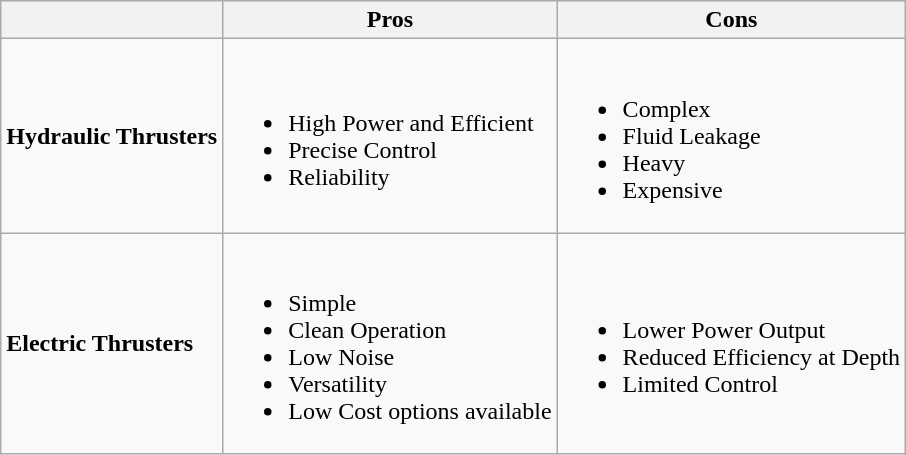<table class="wikitable">
<tr>
<th></th>
<th>Pros</th>
<th>Cons</th>
</tr>
<tr>
<td><strong>Hydraulic Thrusters</strong></td>
<td><br><ul><li>High Power and Efficient</li><li>Precise Control</li><li>Reliability</li></ul></td>
<td><br><ul><li>Complex</li><li>Fluid Leakage</li><li>Heavy</li><li>Expensive</li></ul></td>
</tr>
<tr>
<td><strong>Electric Thrusters</strong></td>
<td><br><ul><li>Simple</li><li>Clean Operation</li><li>Low Noise</li><li>Versatility</li><li>Low Cost options available</li></ul></td>
<td><br><ul><li>Lower Power Output</li><li>Reduced Efficiency at Depth</li><li>Limited Control</li></ul></td>
</tr>
</table>
